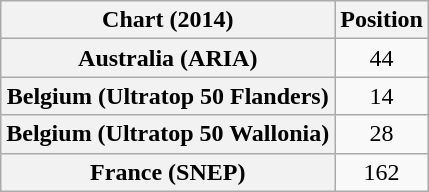<table class="wikitable sortable plainrowheaders" style="text-align:center">
<tr>
<th scope="col">Chart (2014)</th>
<th scope="col">Position</th>
</tr>
<tr>
<th scope="row">Australia (ARIA)</th>
<td>44</td>
</tr>
<tr>
<th scope="row">Belgium (Ultratop 50 Flanders)</th>
<td>14</td>
</tr>
<tr>
<th scope="row">Belgium (Ultratop 50 Wallonia)</th>
<td>28</td>
</tr>
<tr>
<th scope="row">France (SNEP)</th>
<td>162</td>
</tr>
</table>
